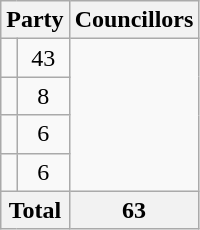<table class="wikitable">
<tr>
<th colspan=2>Party</th>
<th>Councillors</th>
</tr>
<tr>
<td></td>
<td align=center>43</td>
</tr>
<tr>
<td></td>
<td align=center>8</td>
</tr>
<tr>
<td></td>
<td align=center>6</td>
</tr>
<tr>
<td></td>
<td align=center>6</td>
</tr>
<tr>
<th colspan=2>Total</th>
<th align=center>63</th>
</tr>
</table>
